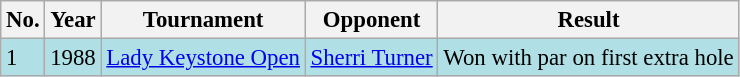<table class="wikitable" style="font-size:95%;">
<tr>
<th>No.</th>
<th>Year</th>
<th>Tournament</th>
<th>Opponent</th>
<th>Result</th>
</tr>
<tr style="background:#B0E0E6;">
<td>1</td>
<td>1988</td>
<td><a href='#'>Lady Keystone Open</a></td>
<td> <a href='#'>Sherri Turner</a></td>
<td>Won with par on first extra hole</td>
</tr>
</table>
